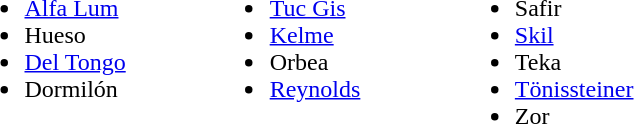<table>
<tr>
<td style="vertical-align:top; width:25%;"><br><ul><li><a href='#'>Alfa Lum</a></li><li>Hueso</li><li><a href='#'>Del Tongo</a></li><li>Dormilón</li></ul></td>
<td style="vertical-align:top; width:25%;"><br><ul><li><a href='#'>Tuc Gis</a></li><li><a href='#'>Kelme</a></li><li>Orbea</li><li><a href='#'>Reynolds</a></li></ul></td>
<td style="vertical-align:top; width:25%;"><br><ul><li>Safir</li><li><a href='#'>Skil</a></li><li>Teka</li><li><a href='#'>Tönissteiner</a></li><li>Zor</li></ul></td>
</tr>
</table>
